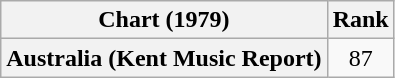<table class="wikitable plainrowheaders">
<tr>
<th scope="col">Chart (1979)</th>
<th scope="col">Rank</th>
</tr>
<tr>
<th scope="row">Australia (Kent Music Report)</th>
<td style="text-align:center;">87</td>
</tr>
</table>
